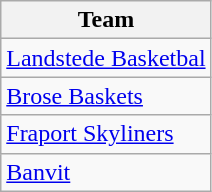<table class="wikitable">
<tr>
<th>Team</th>
</tr>
<tr>
<td> <a href='#'>Landstede Basketbal</a></td>
</tr>
<tr>
<td> <a href='#'>Brose Baskets</a></td>
</tr>
<tr>
<td> <a href='#'>Fraport Skyliners</a></td>
</tr>
<tr>
<td> <a href='#'>Banvit</a></td>
</tr>
</table>
